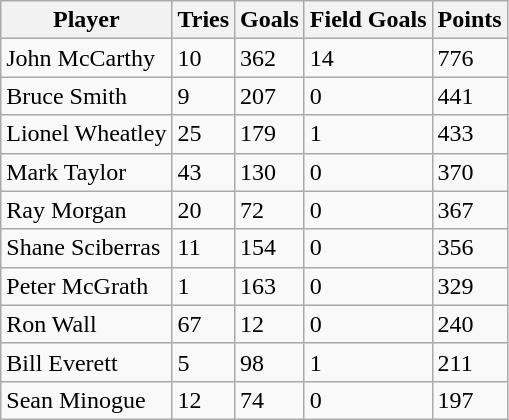<table class="wikitable sortable">
<tr>
<th>Player</th>
<th>Tries</th>
<th>Goals</th>
<th>Field Goals</th>
<th>Points</th>
</tr>
<tr>
<td>John McCarthy</td>
<td>10</td>
<td>362</td>
<td>14</td>
<td>776</td>
</tr>
<tr>
<td>Bruce Smith</td>
<td>9</td>
<td>207</td>
<td>0</td>
<td>441</td>
</tr>
<tr>
<td>Lionel Wheatley</td>
<td>25</td>
<td>179</td>
<td>1</td>
<td>433</td>
</tr>
<tr>
<td>Mark Taylor</td>
<td>43</td>
<td>130</td>
<td>0</td>
<td>370</td>
</tr>
<tr>
<td>Ray Morgan</td>
<td>20</td>
<td>72</td>
<td>0</td>
<td>367</td>
</tr>
<tr>
<td>Shane Sciberras</td>
<td>11</td>
<td>154</td>
<td>0</td>
<td>356</td>
</tr>
<tr>
<td>Peter McGrath</td>
<td>1</td>
<td>163</td>
<td>0</td>
<td>329</td>
</tr>
<tr>
<td>Ron Wall</td>
<td>67</td>
<td>12</td>
<td>0</td>
<td>240</td>
</tr>
<tr>
<td>Bill Everett</td>
<td>5</td>
<td>98</td>
<td>1</td>
<td>211</td>
</tr>
<tr>
<td>Sean Minogue</td>
<td>12</td>
<td>74</td>
<td>0</td>
<td>197</td>
</tr>
</table>
